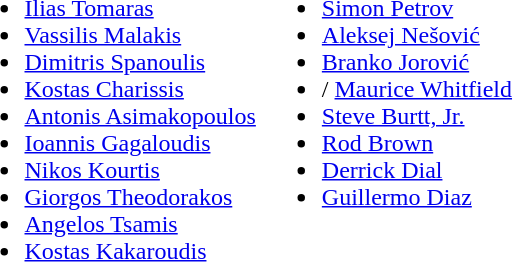<table>
<tr style="vertical-align: top;">
<td><br><ul><li> <a href='#'>Ilias Tomaras</a></li><li> <a href='#'>Vassilis Malakis</a></li><li> <a href='#'>Dimitris Spanoulis</a></li><li> <a href='#'>Kostas Charissis</a></li><li> <a href='#'>Antonis Asimakopoulos</a></li><li> <a href='#'>Ioannis Gagaloudis</a></li><li> <a href='#'>Nikos Kourtis</a></li><li> <a href='#'>Giorgos Theodorakos</a></li><li> <a href='#'>Angelos Tsamis</a></li><li> <a href='#'>Kostas Kakaroudis</a></li></ul></td>
<td><br><ul><li> <a href='#'>Simon Petrov</a></li><li> <a href='#'>Aleksej Nešović</a></li><li> <a href='#'>Branko Jorović</a></li><li>/ <a href='#'>Maurice Whitfield</a></li><li> <a href='#'>Steve Burtt, Jr.</a></li><li> <a href='#'>Rod Brown</a></li><li> <a href='#'>Derrick Dial</a></li><li> <a href='#'>Guillermo Diaz</a></li></ul></td>
</tr>
</table>
